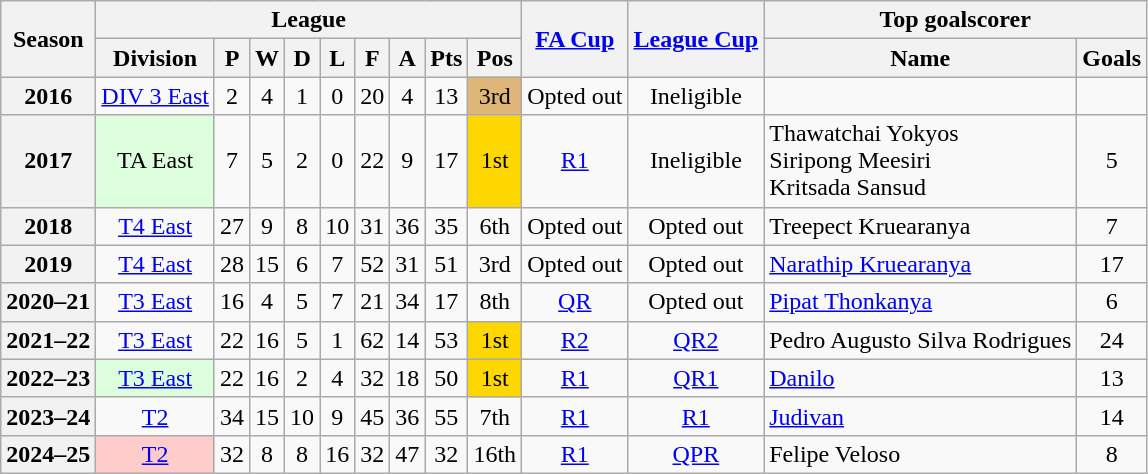<table class="wikitable" style="text-align: center">
<tr>
<th rowspan=2>Season</th>
<th colspan=9>League</th>
<th rowspan=2><a href='#'>FA Cup</a></th>
<th rowspan=2><a href='#'>League Cup</a></th>
<th colspan=2>Top goalscorer</th>
</tr>
<tr>
<th>Division</th>
<th>P</th>
<th>W</th>
<th>D</th>
<th>L</th>
<th>F</th>
<th>A</th>
<th>Pts</th>
<th>Pos</th>
<th>Name</th>
<th>Goals</th>
</tr>
<tr>
<th>2016</th>
<td><a href='#'>DIV 3 East</a></td>
<td>2</td>
<td>4</td>
<td>1</td>
<td>0</td>
<td>20</td>
<td>4</td>
<td>13</td>
<td bgcolor=#deb678>3rd</td>
<td>Opted out</td>
<td>Ineligible</td>
<td></td>
<td></td>
</tr>
<tr>
<th>2017</th>
<td bgcolor="#DDFFDD">TA East</td>
<td>7</td>
<td>5</td>
<td>2</td>
<td>0</td>
<td>22</td>
<td>9</td>
<td>17</td>
<td bgcolor=gold>1st</td>
<td><a href='#'>R1</a></td>
<td>Ineligible</td>
<td align="left"> Thawatchai Yokyos<br> Siripong Meesiri<br> Kritsada Sansud</td>
<td>5</td>
</tr>
<tr>
<th>2018</th>
<td><a href='#'>T4 East</a></td>
<td>27</td>
<td>9</td>
<td>8</td>
<td>10</td>
<td>31</td>
<td>36</td>
<td>35</td>
<td>6th</td>
<td>Opted out</td>
<td>Opted out</td>
<td align="left"> Treepect Kruearanya</td>
<td>7</td>
</tr>
<tr>
<th>2019</th>
<td><a href='#'>T4 East</a></td>
<td>28</td>
<td>15</td>
<td>6</td>
<td>7</td>
<td>52</td>
<td>31</td>
<td>51</td>
<td>3rd</td>
<td>Opted out</td>
<td>Opted out</td>
<td align="left"> <a href='#'>Narathip Kruearanya</a></td>
<td>17</td>
</tr>
<tr>
<th>2020–21</th>
<td><a href='#'>T3 East</a></td>
<td>16</td>
<td>4</td>
<td>5</td>
<td>7</td>
<td>21</td>
<td>34</td>
<td>17</td>
<td>8th</td>
<td><a href='#'>QR</a></td>
<td>Opted out</td>
<td align="left"> <a href='#'>Pipat Thonkanya</a></td>
<td>6</td>
</tr>
<tr>
<th>2021–22</th>
<td><a href='#'>T3 East</a></td>
<td>22</td>
<td>16</td>
<td>5</td>
<td>1</td>
<td>62</td>
<td>14</td>
<td>53</td>
<td bgcolor=gold>1st</td>
<td><a href='#'>R2</a></td>
<td><a href='#'>QR2</a></td>
<td align="left"> Pedro Augusto Silva Rodrigues</td>
<td>24</td>
</tr>
<tr>
<th>2022–23</th>
<td bgcolor="#DDFFDD"><a href='#'>T3 East</a></td>
<td>22</td>
<td>16</td>
<td>2</td>
<td>4</td>
<td>32</td>
<td>18</td>
<td>50</td>
<td bgcolor=gold>1st</td>
<td><a href='#'>R1</a></td>
<td><a href='#'>QR1</a></td>
<td align="left"> <a href='#'>Danilo</a></td>
<td>13</td>
</tr>
<tr>
<th>2023–24</th>
<td><a href='#'>T2</a></td>
<td>34</td>
<td>15</td>
<td>10</td>
<td>9</td>
<td>45</td>
<td>36</td>
<td>55</td>
<td>7th</td>
<td><a href='#'>R1</a></td>
<td><a href='#'>R1</a></td>
<td align="left"> <a href='#'>Judivan</a></td>
<td>14</td>
</tr>
<tr>
<th>2024–25</th>
<td bgcolor="#FFCCCC"><a href='#'>T2</a></td>
<td>32</td>
<td>8</td>
<td>8</td>
<td>16</td>
<td>32</td>
<td>47</td>
<td>32</td>
<td>16th</td>
<td><a href='#'>R1</a></td>
<td><a href='#'>QPR</a></td>
<td align="left"> Felipe Veloso</td>
<td>8</td>
</tr>
</table>
